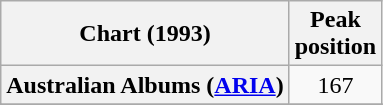<table class="wikitable sortable plainrowheaders" style="text-align:center">
<tr>
<th scope="col">Chart (1993)</th>
<th scope="col">Peak<br>position</th>
</tr>
<tr>
<th scope="row">Australian Albums (<a href='#'>ARIA</a>)</th>
<td align="center">167</td>
</tr>
<tr>
</tr>
<tr>
</tr>
<tr>
</tr>
<tr>
</tr>
<tr>
</tr>
<tr>
</tr>
</table>
